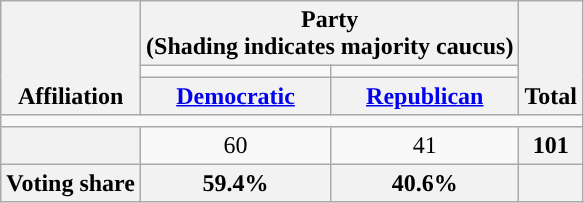<table class=wikitable style="text-align:center">
<tr style="vertical-align:bottom;">
<th rowspan=3>Affiliation</th>
<th colspan=2>Party <div>(Shading indicates majority caucus)</div></th>
<th rowspan=3>Total</th>
</tr>
<tr style="height:5px">
<td style="background-color:"></td>
<td style="background-color:"></td>
</tr>
<tr>
<th><a href='#'>Democratic</a></th>
<th><a href='#'>Republican</a></th>
</tr>
<tr>
<td colspan=5></td>
</tr>
<tr>
<th nowrap style="font-size:80%"></th>
<td>60</td>
<td>41</td>
<th>101</th>
</tr>
<tr>
<th>Voting share</th>
<th>59.4%</th>
<th>40.6%</th>
<th colspan=2></th>
</tr>
</table>
